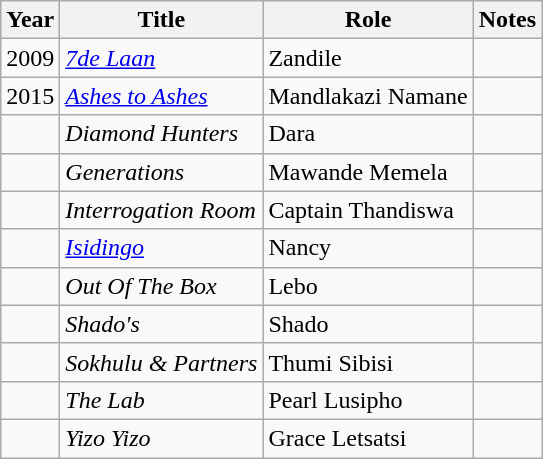<table class ="wikitable">
<tr>
<th>Year</th>
<th>Title</th>
<th>Role</th>
<th>Notes</th>
</tr>
<tr>
<td>2009</td>
<td><em><a href='#'>7de Laan</a></em></td>
<td>Zandile</td>
<td></td>
</tr>
<tr>
<td>2015</td>
<td><em><a href='#'>Ashes to Ashes</a></em></td>
<td>Mandlakazi Namane</td>
<td></td>
</tr>
<tr>
<td></td>
<td><em>Diamond Hunters</em></td>
<td>Dara</td>
<td></td>
</tr>
<tr>
<td></td>
<td><em>Generations</em></td>
<td>Mawande Memela</td>
<td></td>
</tr>
<tr>
<td></td>
<td><em>Interrogation Room</em></td>
<td>Captain Thandiswa</td>
<td></td>
</tr>
<tr>
<td></td>
<td><em><a href='#'>Isidingo</a></em></td>
<td>Nancy</td>
<td></td>
</tr>
<tr>
<td></td>
<td><em>Out Of The Box</em></td>
<td>Lebo</td>
<td></td>
</tr>
<tr>
<td></td>
<td><em>Shado's</em></td>
<td>Shado</td>
<td></td>
</tr>
<tr>
<td></td>
<td><em>Sokhulu & Partners</em></td>
<td>Thumi Sibisi</td>
<td></td>
</tr>
<tr>
<td></td>
<td><em>The Lab</em></td>
<td>Pearl Lusipho</td>
<td></td>
</tr>
<tr>
<td></td>
<td><em>Yizo Yizo</em></td>
<td>Grace Letsatsi</td>
<td></td>
</tr>
</table>
